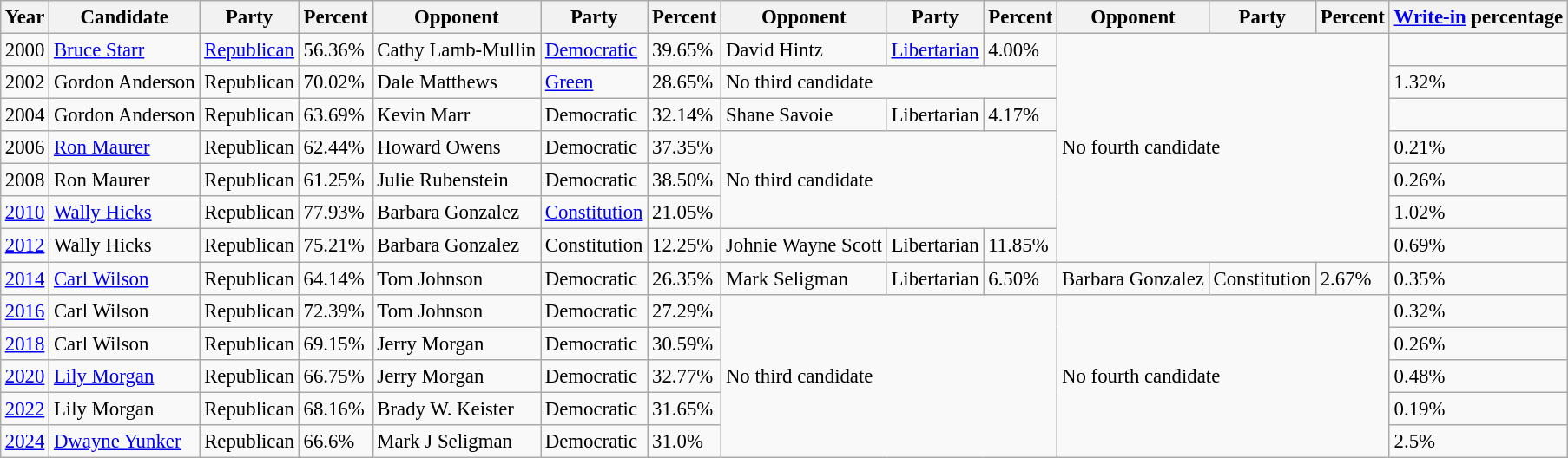<table class="wikitable sortable" style="margin:0.5em auto; font-size:95%;">
<tr>
<th>Year</th>
<th>Candidate</th>
<th>Party</th>
<th>Percent</th>
<th>Opponent</th>
<th>Party</th>
<th>Percent</th>
<th>Opponent</th>
<th>Party</th>
<th>Percent</th>
<th>Opponent</th>
<th>Party</th>
<th>Percent</th>
<th><a href='#'>Write-in</a> percentage</th>
</tr>
<tr>
<td>2000</td>
<td><a href='#'>Bruce Starr</a></td>
<td><a href='#'>Republican</a></td>
<td>56.36%</td>
<td>Cathy Lamb-Mullin</td>
<td><a href='#'>Democratic</a></td>
<td>39.65%</td>
<td>David Hintz</td>
<td><a href='#'>Libertarian</a></td>
<td>4.00%</td>
<td colspan="3" rowspan="7">No fourth candidate</td>
<td></td>
</tr>
<tr>
<td>2002</td>
<td>Gordon Anderson</td>
<td>Republican</td>
<td>70.02%</td>
<td>Dale Matthews</td>
<td><a href='#'>Green</a></td>
<td>28.65%</td>
<td colspan="3">No third candidate</td>
<td>1.32%</td>
</tr>
<tr>
<td>2004</td>
<td>Gordon Anderson</td>
<td>Republican</td>
<td>63.69%</td>
<td>Kevin Marr</td>
<td>Democratic</td>
<td>32.14%</td>
<td>Shane Savoie</td>
<td>Libertarian</td>
<td>4.17%</td>
<td></td>
</tr>
<tr>
<td>2006</td>
<td><a href='#'>Ron Maurer</a></td>
<td>Republican</td>
<td>62.44%</td>
<td>Howard Owens</td>
<td>Democratic</td>
<td>37.35%</td>
<td colspan="3" rowspan="3">No third candidate</td>
<td>0.21%</td>
</tr>
<tr>
<td>2008</td>
<td>Ron Maurer</td>
<td>Republican</td>
<td>61.25%</td>
<td>Julie Rubenstein</td>
<td>Democratic</td>
<td>38.50%</td>
<td>0.26%</td>
</tr>
<tr>
<td><a href='#'>2010</a></td>
<td><a href='#'>Wally Hicks</a></td>
<td>Republican</td>
<td>77.93%</td>
<td>Barbara Gonzalez</td>
<td><a href='#'>Constitution</a></td>
<td>21.05%</td>
<td>1.02%</td>
</tr>
<tr>
<td><a href='#'>2012</a></td>
<td>Wally Hicks</td>
<td>Republican</td>
<td>75.21%</td>
<td>Barbara Gonzalez</td>
<td>Constitution</td>
<td>12.25%</td>
<td>Johnie Wayne Scott</td>
<td>Libertarian</td>
<td>11.85%</td>
<td>0.69%</td>
</tr>
<tr>
<td><a href='#'>2014</a></td>
<td><a href='#'>Carl Wilson</a></td>
<td>Republican</td>
<td>64.14%</td>
<td>Tom Johnson</td>
<td>Democratic</td>
<td>26.35%</td>
<td>Mark Seligman</td>
<td>Libertarian</td>
<td>6.50%</td>
<td>Barbara Gonzalez</td>
<td>Constitution</td>
<td>2.67%</td>
<td>0.35%</td>
</tr>
<tr>
<td><a href='#'>2016</a></td>
<td>Carl Wilson</td>
<td>Republican</td>
<td>72.39%</td>
<td>Tom Johnson</td>
<td>Democratic</td>
<td>27.29%</td>
<td colspan="3" rowspan="5">No third candidate</td>
<td colspan="3" rowspan="5">No fourth candidate</td>
<td>0.32%</td>
</tr>
<tr>
<td><a href='#'>2018</a></td>
<td>Carl Wilson</td>
<td>Republican</td>
<td>69.15%</td>
<td>Jerry Morgan</td>
<td>Democratic</td>
<td>30.59%</td>
<td>0.26%</td>
</tr>
<tr>
<td><a href='#'>2020</a></td>
<td><a href='#'>Lily Morgan</a></td>
<td>Republican</td>
<td>66.75%</td>
<td>Jerry Morgan</td>
<td>Democratic</td>
<td>32.77%</td>
<td>0.48%</td>
</tr>
<tr>
<td><a href='#'>2022</a></td>
<td>Lily Morgan</td>
<td>Republican</td>
<td>68.16%</td>
<td>Brady W. Keister</td>
<td>Democratic</td>
<td>31.65%</td>
<td>0.19%</td>
</tr>
<tr>
<td><a href='#'>2024</a></td>
<td><a href='#'>Dwayne Yunker</a></td>
<td>Republican</td>
<td>66.6%</td>
<td>Mark J Seligman</td>
<td>Democratic</td>
<td>31.0%</td>
<td>2.5%</td>
</tr>
</table>
